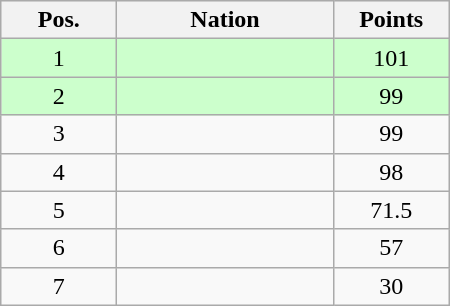<table class="wikitable gauche" cellspacing="1" style="width:300px;">
<tr style="background:#efefef; text-align:center;">
<th style="width:70px;">Pos.</th>
<th>Nation</th>
<th style="width:70px;">Points</th>
</tr>
<tr style="vertical-align:top; text-align:center; background:#ccffcc;">
<td>1</td>
<td style="text-align:left;"></td>
<td>101</td>
</tr>
<tr style="vertical-align:top; text-align:center; background:#ccffcc;">
<td>2</td>
<td style="text-align:left;"></td>
<td>99</td>
</tr>
<tr style="vertical-align:top; text-align:center;">
<td>3</td>
<td style="text-align:left;"></td>
<td>99</td>
</tr>
<tr style="vertical-align:top; text-align:center;">
<td>4</td>
<td style="text-align:left;"></td>
<td>98</td>
</tr>
<tr style="vertical-align:top; text-align:center;">
<td>5</td>
<td style="text-align:left;"></td>
<td>71.5</td>
</tr>
<tr style="vertical-align:top; text-align:center;">
<td>6</td>
<td style="text-align:left;"></td>
<td>57</td>
</tr>
<tr style="vertical-align:top; text-align:center;">
<td>7</td>
<td style="text-align:left;"></td>
<td>30</td>
</tr>
</table>
